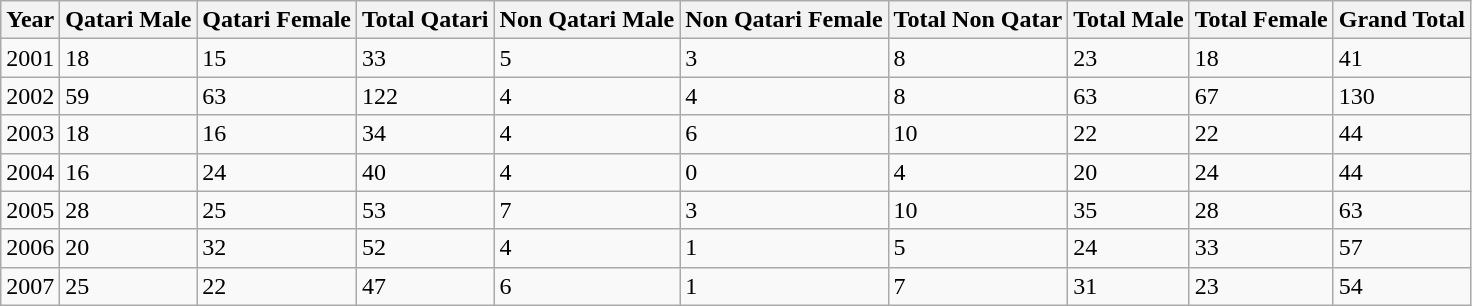<table class="wikitable" border="1">
<tr>
<th>Year</th>
<th>Qatari Male</th>
<th>Qatari Female</th>
<th>Total Qatari</th>
<th>Non Qatari Male</th>
<th>Non Qatari Female</th>
<th>Total Non Qatar</th>
<th>Total Male</th>
<th>Total Female</th>
<th>Grand Total</th>
</tr>
<tr>
<td>2001</td>
<td>18</td>
<td>15</td>
<td>33</td>
<td>5</td>
<td>3</td>
<td>8</td>
<td>23</td>
<td>18</td>
<td>41</td>
</tr>
<tr>
<td>2002</td>
<td>59</td>
<td>63</td>
<td>122</td>
<td>4</td>
<td>4</td>
<td>8</td>
<td>63</td>
<td>67</td>
<td>130</td>
</tr>
<tr>
<td>2003</td>
<td>18</td>
<td>16</td>
<td>34</td>
<td>4</td>
<td>6</td>
<td>10</td>
<td>22</td>
<td>22</td>
<td>44</td>
</tr>
<tr>
<td>2004</td>
<td>16</td>
<td>24</td>
<td>40</td>
<td>4</td>
<td>0</td>
<td>4</td>
<td>20</td>
<td>24</td>
<td>44</td>
</tr>
<tr>
<td>2005</td>
<td>28</td>
<td>25</td>
<td>53</td>
<td>7</td>
<td>3</td>
<td>10</td>
<td>35</td>
<td>28</td>
<td>63</td>
</tr>
<tr>
<td>2006</td>
<td>20</td>
<td>32</td>
<td>52</td>
<td>4</td>
<td>1</td>
<td>5</td>
<td>24</td>
<td>33</td>
<td>57</td>
</tr>
<tr>
<td>2007</td>
<td>25</td>
<td>22</td>
<td>47</td>
<td>6</td>
<td>1</td>
<td>7</td>
<td>31</td>
<td>23</td>
<td>54</td>
</tr>
</table>
